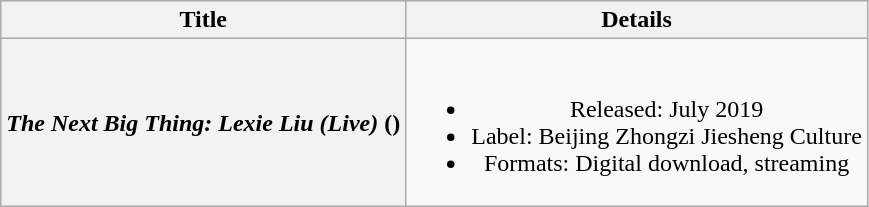<table class="wikitable plainrowheaders" style="text-align:center;">
<tr>
<th scope="col">Title</th>
<th scope="col">Details</th>
</tr>
<tr>
<th scope="row"><em>The Next Big Thing: Lexie Liu (Live)</em> ()</th>
<td><br><ul><li>Released: July 2019</li><li>Label: Beijing Zhongzi Jiesheng Culture</li><li>Formats: Digital download, streaming</li></ul></td>
</tr>
</table>
